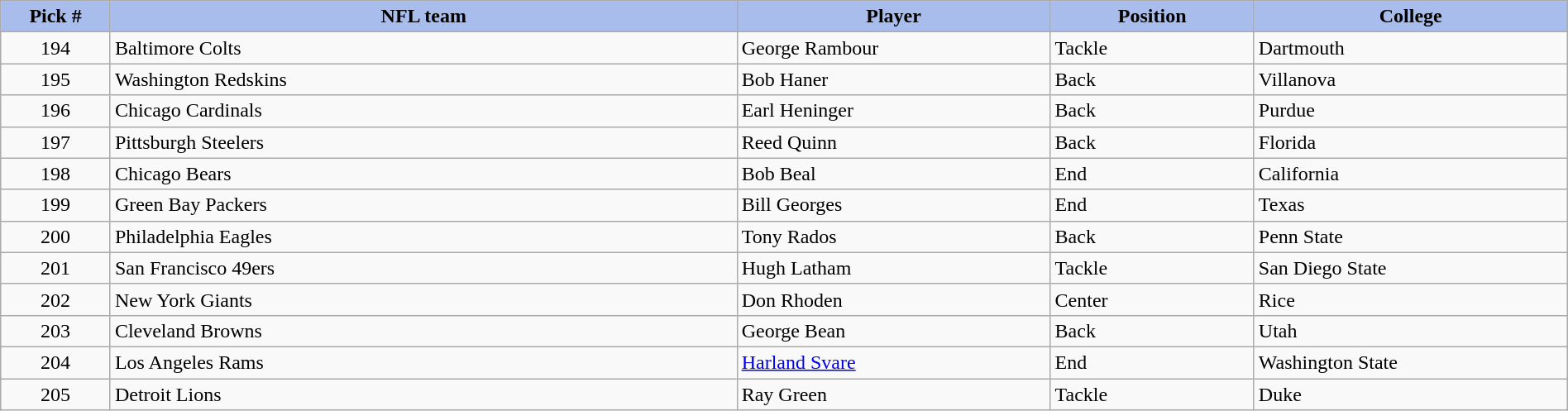<table class="wikitable sortable sortable" style="width: 100%">
<tr>
<th style="background:#a8bdec; width:7%;">Pick #</th>
<th style="width:40%; background:#a8bdec;">NFL team</th>
<th style="width:20%; background:#a8bdec;">Player</th>
<th style="width:13%; background:#a8bdec;">Position</th>
<th style="background:#A8BDEC;">College</th>
</tr>
<tr>
<td align=center>194</td>
<td>Baltimore Colts</td>
<td>George Rambour</td>
<td>Tackle</td>
<td>Dartmouth</td>
</tr>
<tr>
<td align=center>195</td>
<td>Washington Redskins</td>
<td>Bob Haner</td>
<td>Back</td>
<td>Villanova</td>
</tr>
<tr>
<td align=center>196</td>
<td>Chicago Cardinals</td>
<td>Earl Heninger</td>
<td>Back</td>
<td>Purdue</td>
</tr>
<tr>
<td align=center>197</td>
<td>Pittsburgh Steelers</td>
<td>Reed Quinn</td>
<td>Back</td>
<td>Florida</td>
</tr>
<tr>
<td align=center>198</td>
<td>Chicago Bears</td>
<td>Bob Beal</td>
<td>End</td>
<td>California</td>
</tr>
<tr>
<td align=center>199</td>
<td>Green Bay Packers</td>
<td>Bill Georges</td>
<td>End</td>
<td>Texas</td>
</tr>
<tr>
<td align=center>200</td>
<td>Philadelphia Eagles</td>
<td>Tony Rados</td>
<td>Back</td>
<td>Penn State</td>
</tr>
<tr>
<td align=center>201</td>
<td>San Francisco 49ers</td>
<td>Hugh Latham</td>
<td>Tackle</td>
<td>San Diego State</td>
</tr>
<tr>
<td align=center>202</td>
<td>New York Giants</td>
<td>Don Rhoden</td>
<td>Center</td>
<td>Rice</td>
</tr>
<tr>
<td align=center>203</td>
<td>Cleveland Browns</td>
<td>George Bean</td>
<td>Back</td>
<td>Utah</td>
</tr>
<tr>
<td align=center>204</td>
<td>Los Angeles Rams</td>
<td><a href='#'>Harland Svare</a></td>
<td>End</td>
<td>Washington State</td>
</tr>
<tr>
<td align=center>205</td>
<td>Detroit Lions</td>
<td>Ray Green</td>
<td>Tackle</td>
<td>Duke</td>
</tr>
</table>
